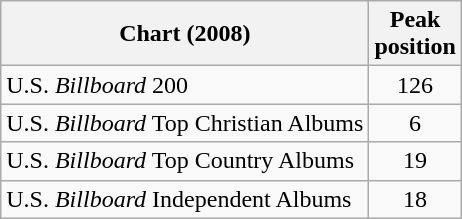<table class="wikitable">
<tr>
<th>Chart (2008)</th>
<th>Peak<br>position</th>
</tr>
<tr>
<td>U.S. <em>Billboard</em> 200</td>
<td align="center">126</td>
</tr>
<tr>
<td>U.S. <em>Billboard</em> Top Christian Albums</td>
<td align="center">6</td>
</tr>
<tr>
<td>U.S. <em>Billboard</em> Top Country Albums</td>
<td align="center">19</td>
</tr>
<tr>
<td>U.S. <em>Billboard</em> Independent Albums</td>
<td align="center">18</td>
</tr>
</table>
